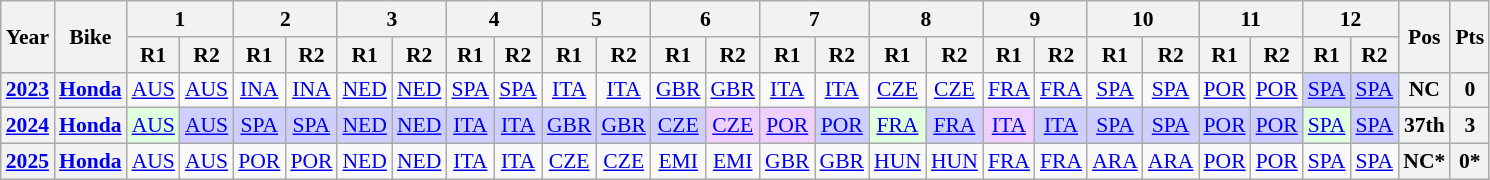<table class="wikitable" style="text-align:center; font-size:90%">
<tr>
<th valign="middle" rowspan=2>Year</th>
<th valign="middle" rowspan=2>Bike</th>
<th colspan=2>1</th>
<th colspan=2>2</th>
<th colspan=2>3</th>
<th colspan=2>4</th>
<th colspan=2>5</th>
<th colspan=2>6</th>
<th colspan=2>7</th>
<th colspan=2>8</th>
<th colspan=2>9</th>
<th colspan=2>10</th>
<th colspan=2>11</th>
<th colspan=2>12</th>
<th rowspan=2>Pos</th>
<th rowspan=2>Pts</th>
</tr>
<tr>
<th>R1</th>
<th>R2</th>
<th>R1</th>
<th>R2</th>
<th>R1</th>
<th>R2</th>
<th>R1</th>
<th>R2</th>
<th>R1</th>
<th>R2</th>
<th>R1</th>
<th>R2</th>
<th>R1</th>
<th>R2</th>
<th>R1</th>
<th>R2</th>
<th>R1</th>
<th>R2</th>
<th>R1</th>
<th>R2</th>
<th>R1</th>
<th>R2</th>
<th>R1</th>
<th>R2</th>
</tr>
<tr>
<th><a href='#'>2023</a></th>
<th><a href='#'>Honda</a></th>
<td><a href='#'>AUS</a></td>
<td><a href='#'>AUS</a></td>
<td><a href='#'>INA</a></td>
<td><a href='#'>INA</a></td>
<td><a href='#'>NED</a></td>
<td><a href='#'>NED</a></td>
<td><a href='#'>SPA</a></td>
<td><a href='#'>SPA</a></td>
<td><a href='#'>ITA</a></td>
<td><a href='#'>ITA</a></td>
<td><a href='#'>GBR</a></td>
<td><a href='#'>GBR</a></td>
<td><a href='#'>ITA</a></td>
<td><a href='#'>ITA</a></td>
<td><a href='#'>CZE</a></td>
<td><a href='#'>CZE</a></td>
<td><a href='#'>FRA</a></td>
<td><a href='#'>FRA</a></td>
<td><a href='#'>SPA</a></td>
<td><a href='#'>SPA</a></td>
<td><a href='#'>POR</a></td>
<td><a href='#'>POR</a></td>
<td style="background:#cfcfff;"><a href='#'>SPA</a><br></td>
<td style="background:#cfcfff;"><a href='#'>SPA</a><br></td>
<th>NC</th>
<th>0</th>
</tr>
<tr>
<th><a href='#'>2024</a></th>
<th><a href='#'>Honda</a></th>
<td style="background:#DFFFDF;"><a href='#'>AUS</a><br></td>
<td style="background:#CFCFFF;"><a href='#'>AUS</a><br></td>
<td style="background:#CFCFFF;"><a href='#'>SPA</a><br></td>
<td style="background:#CFCFFF;"><a href='#'>SPA</a><br></td>
<td style="background:#CFCFFF;"><a href='#'>NED</a><br></td>
<td style="background:#CFCFFF;"><a href='#'>NED</a><br></td>
<td style="background:#CFCFFF;"><a href='#'>ITA</a><br></td>
<td style="background:#CFCFFF;"><a href='#'>ITA</a><br></td>
<td style="background:#CFCFFF;"><a href='#'>GBR</a><br></td>
<td style="background:#CFCFFF;"><a href='#'>GBR</a><br></td>
<td style="background:#CFCFFF;"><a href='#'>CZE</a><br></td>
<td style="background:#EFCFFF;"><a href='#'>CZE</a><br></td>
<td style="background:#EFCFFF;"><a href='#'>POR</a><br></td>
<td style="background:#CFCFFF;"><a href='#'>POR</a><br></td>
<td style="background:#DFFFDF;"><a href='#'>FRA</a><br></td>
<td style="background:#CFCFFF;"><a href='#'>FRA</a><br></td>
<td style="background:#EFCFFF;"><a href='#'>ITA</a><br></td>
<td style="background:#CFCFFF;"><a href='#'>ITA</a><br></td>
<td style="background:#CFCFFF;"><a href='#'>SPA</a><br></td>
<td style="background:#CFCFFF;"><a href='#'>SPA</a><br></td>
<td style="background:#CFCFFF;"><a href='#'>POR</a><br></td>
<td style="background:#CFCFFF;"><a href='#'>POR</a><br></td>
<td style="background:#DFFFDF;"><a href='#'>SPA</a><br></td>
<td style="background:#CFCFFF;"><a href='#'>SPA</a><br></td>
<th>37th</th>
<th>3</th>
</tr>
<tr>
<th><a href='#'>2025</a></th>
<th><a href='#'>Honda</a></th>
<td><a href='#'>AUS</a></td>
<td><a href='#'>AUS</a></td>
<td><a href='#'>POR</a></td>
<td><a href='#'>POR</a></td>
<td><a href='#'>NED</a></td>
<td><a href='#'>NED</a></td>
<td><a href='#'>ITA</a></td>
<td><a href='#'>ITA</a></td>
<td><a href='#'>CZE</a></td>
<td><a href='#'>CZE</a></td>
<td><a href='#'>EMI</a></td>
<td><a href='#'>EMI</a></td>
<td><a href='#'>GBR</a></td>
<td><a href='#'>GBR</a></td>
<td><a href='#'>HUN</a></td>
<td><a href='#'>HUN</a></td>
<td><a href='#'>FRA</a></td>
<td><a href='#'>FRA</a></td>
<td><a href='#'>ARA</a></td>
<td><a href='#'>ARA</a></td>
<td><a href='#'>POR</a></td>
<td><a href='#'>POR</a></td>
<td><a href='#'>SPA</a></td>
<td><a href='#'>SPA</a></td>
<th>NC*</th>
<th>0*</th>
</tr>
</table>
